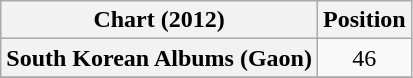<table class="wikitable plainrowheaders" style="text-align:center">
<tr>
<th scope="col">Chart (2012)</th>
<th scope="col">Position</th>
</tr>
<tr>
<th scope="row">South Korean Albums (Gaon)</th>
<td>46</td>
</tr>
<tr>
</tr>
</table>
